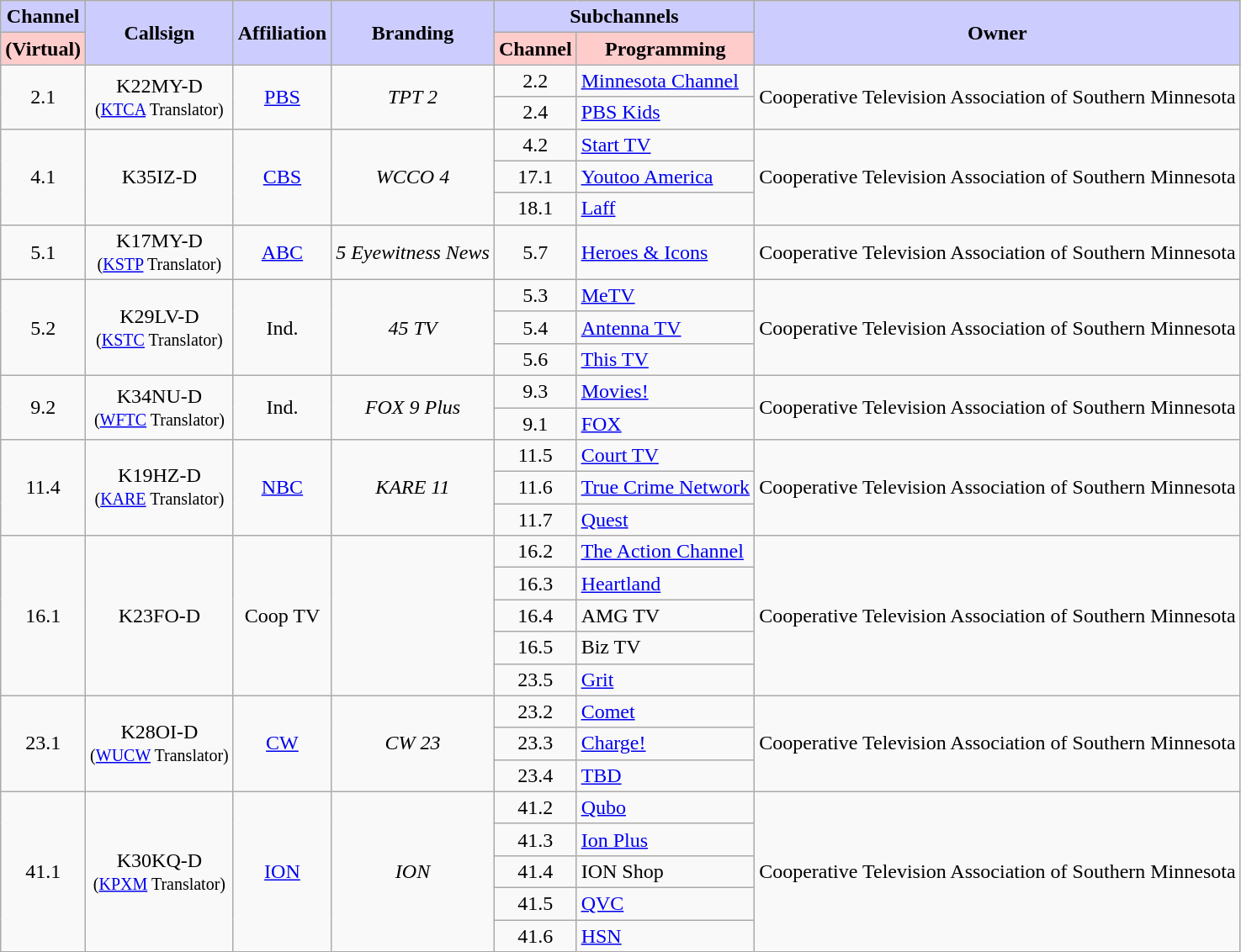<table class=wikitable style="text-align:center">
<tr>
<th style="background:#ccccff;">Channel</th>
<th style="background:#ccccff;" rowspan="2">Callsign</th>
<th style="background:#ccccff;" rowspan="2">Affiliation</th>
<th style="background:#ccccff;" rowspan="2">Branding</th>
<th style="background:#ccccff;" colspan="2">Subchannels</th>
<th style="background:#ccccff;" rowspan="2">Owner</th>
</tr>
<tr>
<th style="background:#ffcccc;">(Virtual)</th>
<th style="background:#ffcccc;">Channel</th>
<th style="background:#ffcccc">Programming</th>
</tr>
<tr>
<td rowspan="2">2.1</td>
<td rowspan="2">K22MY-D<br><small>(<a href='#'>KTCA</a> Translator)</small></td>
<td rowspan="2"><a href='#'>PBS</a></td>
<td rowspan="2"><em>TPT 2</em></td>
<td>2.2</td>
<td style="text-align:left"><a href='#'>Minnesota Channel</a></td>
<td rowspan="2" style="text-align:left">Cooperative Television Association of Southern Minnesota</td>
</tr>
<tr>
<td>2.4</td>
<td style="text-align:left"><a href='#'>PBS Kids</a></td>
</tr>
<tr>
<td rowspan="3">4.1</td>
<td rowspan="3">K35IZ-D</td>
<td rowspan="3"><a href='#'>CBS</a></td>
<td rowspan="3"><em>WCCO 4</em></td>
<td>4.2</td>
<td style="text-align:left"><a href='#'>Start TV</a></td>
<td rowspan="3" style="text-align:left">Cooperative Television Association of Southern Minnesota</td>
</tr>
<tr>
<td>17.1</td>
<td style="text-align:left"><a href='#'>Youtoo America</a></td>
</tr>
<tr>
<td>18.1</td>
<td style="text-align:left"><a href='#'>Laff</a></td>
</tr>
<tr>
<td>5.1</td>
<td>K17MY-D<br><small>(<a href='#'>KSTP</a> Translator)</small></td>
<td><a href='#'>ABC</a></td>
<td><em>5 Eyewitness News</em></td>
<td>5.7</td>
<td style="text-align:left"><a href='#'>Heroes & Icons</a></td>
<td style="text-align:left">Cooperative Television Association of Southern Minnesota</td>
</tr>
<tr>
<td rowspan="3">5.2</td>
<td rowspan="3">K29LV-D<br><small>(<a href='#'>KSTC</a> Translator)</small></td>
<td rowspan="3">Ind.</td>
<td rowspan="3"><em>45 TV</em></td>
<td>5.3</td>
<td style="text-align:left"><a href='#'>MeTV</a></td>
<td rowspan="3" style="text-align:left">Cooperative Television Association of Southern Minnesota</td>
</tr>
<tr>
<td>5.4</td>
<td style="text-align:left"><a href='#'>Antenna TV</a></td>
</tr>
<tr>
<td>5.6</td>
<td style="text-align:left"><a href='#'>This TV</a></td>
</tr>
<tr>
<td rowspan="2">9.2</td>
<td rowspan="2">K34NU-D<br><small>(<a href='#'>WFTC</a> Translator)</small></td>
<td rowspan="2">Ind.</td>
<td rowspan="2"><em>FOX 9 Plus</em></td>
<td>9.3</td>
<td style="text-align:left"><a href='#'>Movies!</a></td>
<td rowspan="2" style="text-align:left">Cooperative Television Association of Southern Minnesota</td>
</tr>
<tr>
<td>9.1</td>
<td style="text-align:left"><a href='#'>FOX</a></td>
</tr>
<tr>
<td rowspan="3">11.4</td>
<td rowspan="3">K19HZ-D<br><small>(<a href='#'>KARE</a> Translator)</small></td>
<td rowspan="3"><a href='#'>NBC</a></td>
<td rowspan="3"><em>KARE 11</em></td>
<td>11.5</td>
<td style="text-align:left"><a href='#'>Court TV</a></td>
<td rowspan="3" style="text-align:left">Cooperative Television Association of Southern Minnesota</td>
</tr>
<tr>
<td>11.6</td>
<td style="text-align:left"><a href='#'>True Crime Network</a></td>
</tr>
<tr>
<td>11.7</td>
<td style="text-align:left"><a href='#'>Quest</a></td>
</tr>
<tr>
<td rowspan="5">16.1</td>
<td rowspan="5">K23FO-D</td>
<td rowspan="5">Coop TV</td>
<td rowspan="5"></td>
<td>16.2</td>
<td style="text-align:left"><a href='#'>The Action Channel</a></td>
<td rowspan="5" style="text-align:left">Cooperative Television Association of Southern Minnesota</td>
</tr>
<tr>
<td>16.3</td>
<td style="text-align:left"><a href='#'>Heartland</a></td>
</tr>
<tr>
<td>16.4</td>
<td style="text-align:left">AMG TV</td>
</tr>
<tr>
<td>16.5</td>
<td style="text-align:left">Biz TV</td>
</tr>
<tr>
<td>23.5</td>
<td style="text-align:left"><a href='#'>Grit</a></td>
</tr>
<tr>
<td rowspan="3">23.1</td>
<td rowspan="3">K28OI-D<br><small>(<a href='#'>WUCW</a> Translator)</small></td>
<td rowspan="3"><a href='#'>CW</a></td>
<td rowspan="3"><em>CW 23</em></td>
<td>23.2</td>
<td style="text-align:left"><a href='#'>Comet</a></td>
<td rowspan="3" style="text-align:left">Cooperative Television Association of Southern Minnesota</td>
</tr>
<tr>
<td>23.3</td>
<td style="text-align:left"><a href='#'>Charge!</a></td>
</tr>
<tr>
<td>23.4</td>
<td style="text-align:left"><a href='#'>TBD</a></td>
</tr>
<tr>
<td rowspan="5">41.1</td>
<td rowspan="5">K30KQ-D<br><small>(<a href='#'>KPXM</a> Translator)</small></td>
<td rowspan="5"><a href='#'>ION</a></td>
<td rowspan="5"><em>ION</em></td>
<td>41.2</td>
<td style="text-align:left"><a href='#'>Qubo</a></td>
<td rowspan="5" style="text-align:left">Cooperative Television Association of Southern Minnesota</td>
</tr>
<tr>
<td>41.3</td>
<td style="text-align:left"><a href='#'>Ion Plus</a></td>
</tr>
<tr>
<td>41.4</td>
<td style="text-align:left">ION Shop</td>
</tr>
<tr>
<td>41.5</td>
<td style="text-align:left"><a href='#'>QVC</a></td>
</tr>
<tr>
<td>41.6</td>
<td style="text-align:left"><a href='#'>HSN</a></td>
</tr>
</table>
